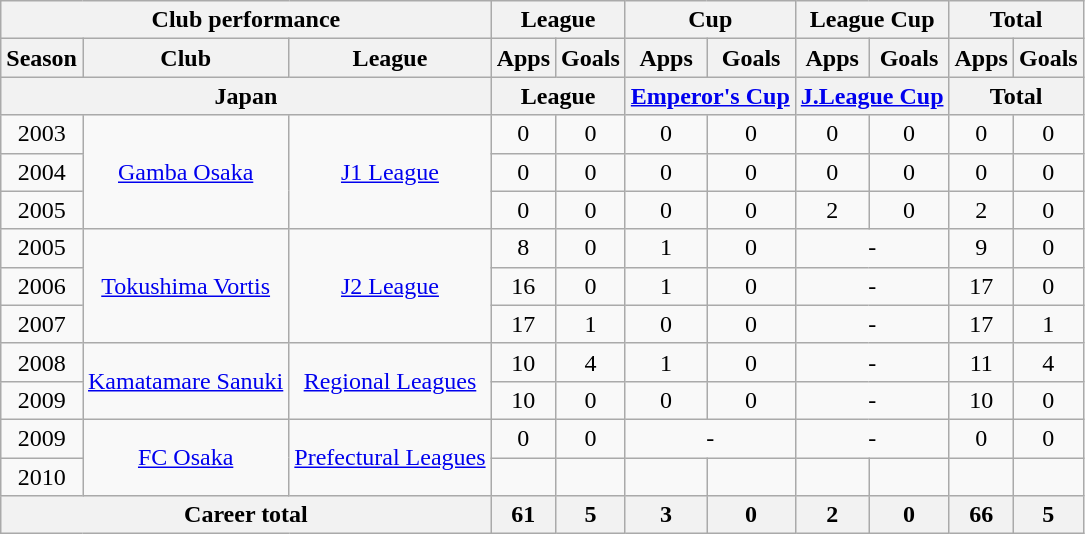<table class="wikitable" style="text-align:center">
<tr>
<th colspan=3>Club performance</th>
<th colspan=2>League</th>
<th colspan=2>Cup</th>
<th colspan=2>League Cup</th>
<th colspan=2>Total</th>
</tr>
<tr>
<th>Season</th>
<th>Club</th>
<th>League</th>
<th>Apps</th>
<th>Goals</th>
<th>Apps</th>
<th>Goals</th>
<th>Apps</th>
<th>Goals</th>
<th>Apps</th>
<th>Goals</th>
</tr>
<tr>
<th colspan=3>Japan</th>
<th colspan=2>League</th>
<th colspan=2><a href='#'>Emperor's Cup</a></th>
<th colspan=2><a href='#'>J.League Cup</a></th>
<th colspan=2>Total</th>
</tr>
<tr>
<td>2003</td>
<td rowspan="3"><a href='#'>Gamba Osaka</a></td>
<td rowspan="3"><a href='#'>J1 League</a></td>
<td>0</td>
<td>0</td>
<td>0</td>
<td>0</td>
<td>0</td>
<td>0</td>
<td>0</td>
<td>0</td>
</tr>
<tr>
<td>2004</td>
<td>0</td>
<td>0</td>
<td>0</td>
<td>0</td>
<td>0</td>
<td>0</td>
<td>0</td>
<td>0</td>
</tr>
<tr>
<td>2005</td>
<td>0</td>
<td>0</td>
<td>0</td>
<td>0</td>
<td>2</td>
<td>0</td>
<td>2</td>
<td>0</td>
</tr>
<tr>
<td>2005</td>
<td rowspan="3"><a href='#'>Tokushima Vortis</a></td>
<td rowspan="3"><a href='#'>J2 League</a></td>
<td>8</td>
<td>0</td>
<td>1</td>
<td>0</td>
<td colspan="2">-</td>
<td>9</td>
<td>0</td>
</tr>
<tr>
<td>2006</td>
<td>16</td>
<td>0</td>
<td>1</td>
<td>0</td>
<td colspan="2">-</td>
<td>17</td>
<td>0</td>
</tr>
<tr>
<td>2007</td>
<td>17</td>
<td>1</td>
<td>0</td>
<td>0</td>
<td colspan="2">-</td>
<td>17</td>
<td>1</td>
</tr>
<tr>
<td>2008</td>
<td rowspan="2"><a href='#'>Kamatamare Sanuki</a></td>
<td rowspan="2"><a href='#'>Regional Leagues</a></td>
<td>10</td>
<td>4</td>
<td>1</td>
<td>0</td>
<td colspan="2">-</td>
<td>11</td>
<td>4</td>
</tr>
<tr>
<td>2009</td>
<td>10</td>
<td>0</td>
<td>0</td>
<td>0</td>
<td colspan="2">-</td>
<td>10</td>
<td>0</td>
</tr>
<tr>
<td>2009</td>
<td rowspan="2"><a href='#'>FC Osaka</a></td>
<td rowspan="2"><a href='#'>Prefectural Leagues</a></td>
<td>0</td>
<td>0</td>
<td colspan="2">-</td>
<td colspan="2">-</td>
<td>0</td>
<td>0</td>
</tr>
<tr>
<td>2010</td>
<td></td>
<td></td>
<td></td>
<td></td>
<td></td>
<td></td>
<td></td>
<td></td>
</tr>
<tr>
<th colspan=3>Career total</th>
<th>61</th>
<th>5</th>
<th>3</th>
<th>0</th>
<th>2</th>
<th>0</th>
<th>66</th>
<th>5</th>
</tr>
</table>
